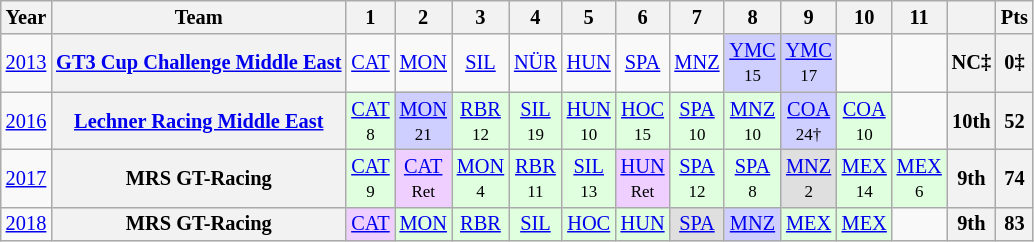<table class="wikitable" style="text-align:center; font-size:85%">
<tr>
<th>Year</th>
<th>Team</th>
<th>1</th>
<th>2</th>
<th>3</th>
<th>4</th>
<th>5</th>
<th>6</th>
<th>7</th>
<th>8</th>
<th>9</th>
<th>10</th>
<th>11</th>
<th></th>
<th>Pts</th>
</tr>
<tr>
<td><a href='#'>2013</a></td>
<th nowrap><a href='#'>GT3 Cup Challenge Middle East</a></th>
<td><a href='#'>CAT</a></td>
<td><a href='#'>MON</a></td>
<td><a href='#'>SIL</a></td>
<td><a href='#'>NÜR</a></td>
<td><a href='#'>HUN</a></td>
<td><a href='#'>SPA</a></td>
<td><a href='#'>MNZ</a></td>
<td style="background:#CFCFFF;"><a href='#'>YMC</a><br><small>15</small></td>
<td style="background:#CFCFFF;"><a href='#'>YMC</a><br><small>17</small></td>
<td></td>
<td></td>
<th>NC‡</th>
<th>0‡</th>
</tr>
<tr>
<td><a href='#'>2016</a></td>
<th nowrap><a href='#'>Lechner Racing Middle East</a></th>
<td style="background:#DFFFDF;"><a href='#'>CAT</a><br><small>8</small></td>
<td style="background:#CFCFFF;"><a href='#'>MON</a><br><small>21</small></td>
<td style="background:#DFFFDF;"><a href='#'>RBR</a><br><small>12</small></td>
<td style="background:#DFFFDF;"><a href='#'>SIL</a><br><small>19</small></td>
<td style="background:#DFFFDF;"><a href='#'>HUN</a><br><small>10</small></td>
<td style="background:#DFFFDF;"><a href='#'>HOC</a><br><small>15</small></td>
<td style="background:#DFFFDF;"><a href='#'>SPA</a><br><small>10</small></td>
<td style="background:#DFFFDF;"><a href='#'>MNZ</a><br><small>10</small></td>
<td style="background:#CFCFFF;"><a href='#'>COA</a><br><small>24†</small></td>
<td style="background:#DFFFDF;"><a href='#'>COA</a><br><small>10</small></td>
<td></td>
<th>10th</th>
<th>52</th>
</tr>
<tr>
<td><a href='#'>2017</a></td>
<th nowrap>MRS GT-Racing</th>
<td style="background:#DFFFDF;"><a href='#'>CAT</a><br><small>9</small></td>
<td style="background:#EFCFFF;"><a href='#'>CAT</a><br><small>Ret</small></td>
<td style="background:#DFFFDF;"><a href='#'>MON</a><br><small>4</small></td>
<td style="background:#DFFFDF;"><a href='#'>RBR</a><br><small>11</small></td>
<td style="background:#DFFFDF;"><a href='#'>SIL</a><br><small>13</small></td>
<td style="background:#EFCFFF;"><a href='#'>HUN</a><br><small>Ret</small></td>
<td style="background:#DFFFDF;"><a href='#'>SPA</a><br><small>12</small></td>
<td style="background:#DFFFDF;"><a href='#'>SPA</a><br><small>8</small></td>
<td style="background:#DFDFDF;"><a href='#'>MNZ</a><br><small>2</small></td>
<td style="background:#DFFFDF;"><a href='#'>MEX</a><br><small>14</small></td>
<td style="background:#DFFFDF;"><a href='#'>MEX</a><br><small>6</small></td>
<th>9th</th>
<th>74</th>
</tr>
<tr>
<td><a href='#'>2018</a></td>
<th nowrap>MRS GT-Racing</th>
<td style="background:#EFCFFF;"><a href='#'>CAT</a><br></td>
<td style="background:#DFFFDF;"><a href='#'>MON</a><br></td>
<td style="background:#DFFFDF;"><a href='#'>RBR</a><br></td>
<td style="background:#DFFFDF;"><a href='#'>SIL</a><br></td>
<td style="background:#DFFFDF;"><a href='#'>HOC</a><br></td>
<td style="background:#DFFFDF;"><a href='#'>HUN</a><br></td>
<td style="background:#DFDFDF;"><a href='#'>SPA</a><br></td>
<td style="background:#CFCFFF;"><a href='#'>MNZ</a><br></td>
<td style="background:#DFFFDF;"><a href='#'>MEX</a><br></td>
<td style="background:#DFFFDF;"><a href='#'>MEX</a><br></td>
<td></td>
<th>9th</th>
<th>83</th>
</tr>
</table>
